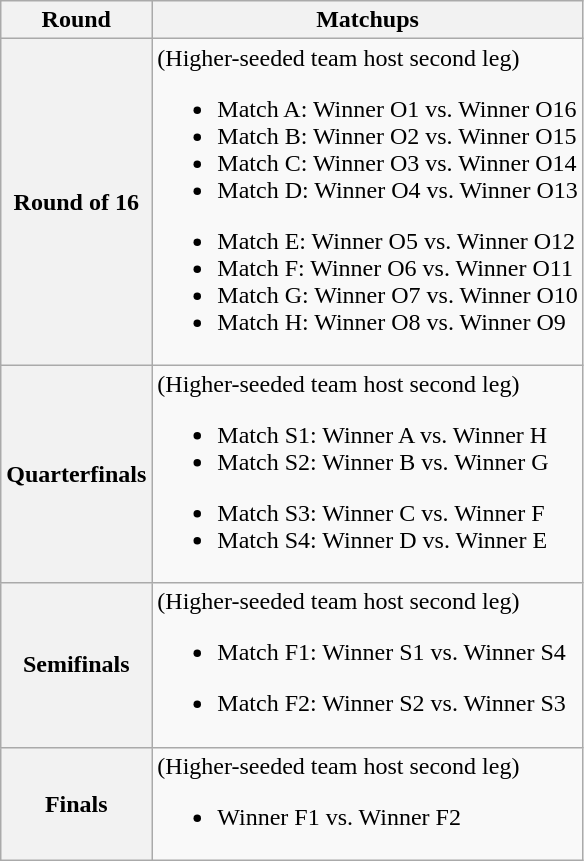<table class=wikitable>
<tr>
<th>Round</th>
<th>Matchups</th>
</tr>
<tr>
<th>Round of 16</th>
<td>(Higher-seeded team host second leg)<br>
<ul><li>Match A: Winner O1 vs. Winner O16</li><li>Match B: Winner O2 vs. Winner O15</li><li>Match C: Winner O3 vs. Winner O14</li><li>Match D: Winner O4 vs. Winner O13</li></ul><ul><li>Match E: Winner O5 vs. Winner O12</li><li>Match F: Winner O6 vs. Winner O11</li><li>Match G: Winner O7 vs. Winner O10</li><li>Match H: Winner O8 vs. Winner O9</li></ul></td>
</tr>
<tr>
<th>Quarterfinals</th>
<td>(Higher-seeded team host second leg)<br>
<ul><li>Match S1: Winner A vs. Winner H</li><li>Match S2: Winner B vs. Winner G</li></ul><ul><li>Match S3: Winner C vs. Winner F</li><li>Match S4: Winner D vs. Winner E</li></ul></td>
</tr>
<tr>
<th>Semifinals</th>
<td>(Higher-seeded team host second leg)<br>
<ul><li>Match F1: Winner S1 vs. Winner S4</li></ul><ul><li>Match F2: Winner S2 vs. Winner S3</li></ul></td>
</tr>
<tr>
<th>Finals</th>
<td>(Higher-seeded team host second leg)<br><ul><li>Winner F1 vs. Winner F2</li></ul></td>
</tr>
</table>
